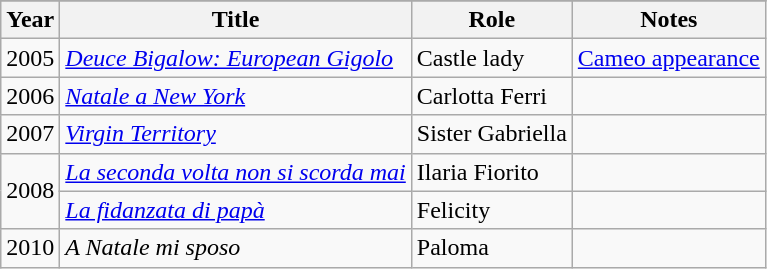<table class="wikitable">
<tr>
</tr>
<tr>
<th>Year</th>
<th>Title</th>
<th>Role</th>
<th>Notes</th>
</tr>
<tr>
<td>2005</td>
<td><em><a href='#'>Deuce Bigalow: European Gigolo</a></em></td>
<td>Castle lady</td>
<td><a href='#'>Cameo appearance</a></td>
</tr>
<tr>
<td>2006</td>
<td><em><a href='#'>Natale a New York</a></em></td>
<td>Carlotta Ferri</td>
<td></td>
</tr>
<tr>
<td>2007</td>
<td><em><a href='#'>Virgin Territory</a></em></td>
<td>Sister Gabriella</td>
<td></td>
</tr>
<tr>
<td rowspan="2">2008</td>
<td><em><a href='#'>La seconda volta non si scorda mai</a></em></td>
<td>Ilaria Fiorito</td>
<td></td>
</tr>
<tr>
<td><em><a href='#'>La fidanzata di papà</a></em></td>
<td>Felicity</td>
<td></td>
</tr>
<tr>
<td>2010</td>
<td><em>A Natale mi sposo</em></td>
<td>Paloma</td>
<td></td>
</tr>
</table>
